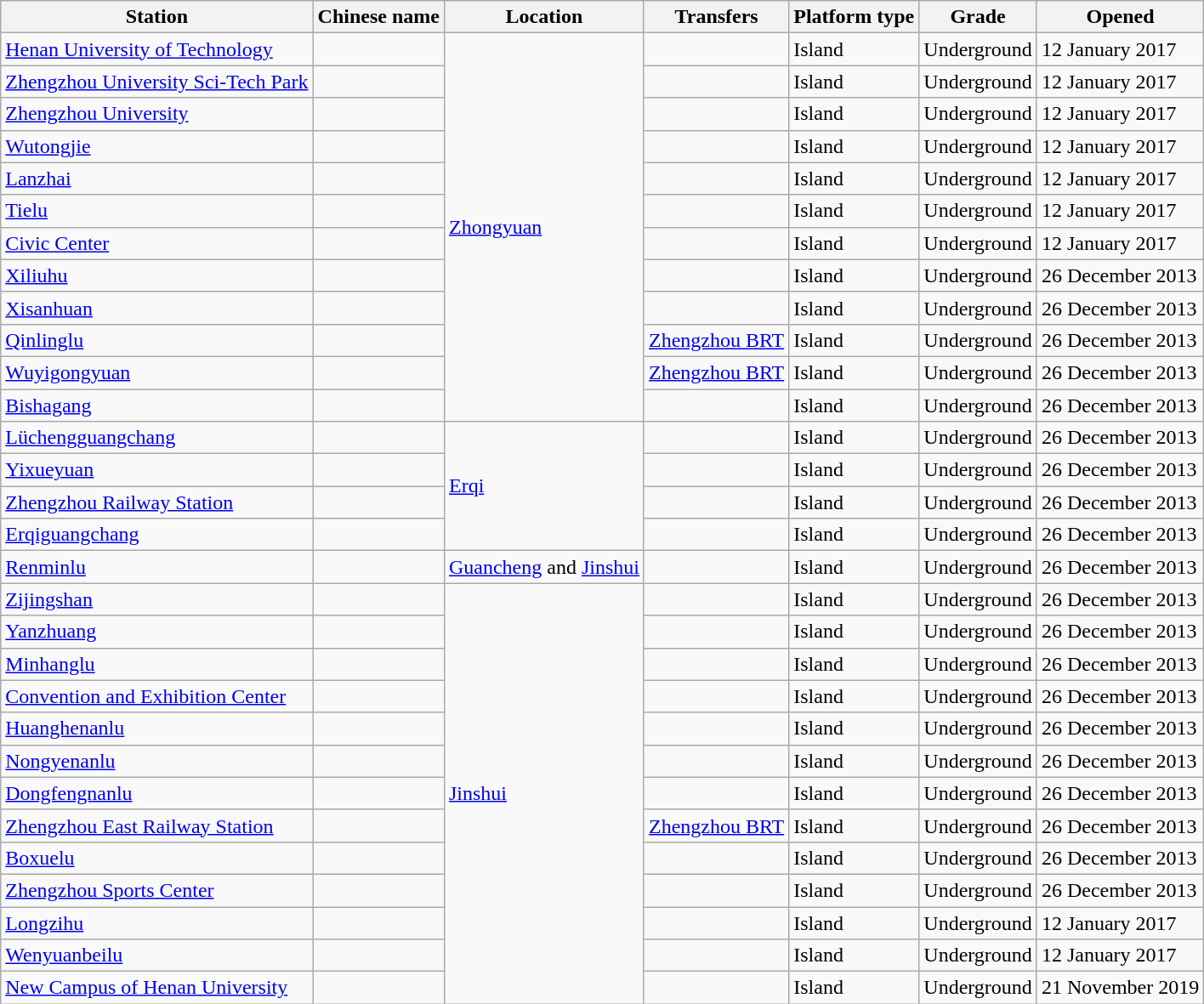<table class="wikitable">
<tr>
<th>Station</th>
<th>Chinese name</th>
<th>Location</th>
<th>Transfers</th>
<th>Platform type</th>
<th>Grade</th>
<th>Opened</th>
</tr>
<tr>
<td><a href='#'>Henan University of Technology</a></td>
<td><span></span></td>
<td rowspan="12"><a href='#'>Zhongyuan</a></td>
<td></td>
<td>Island</td>
<td>Underground</td>
<td>12 January 2017</td>
</tr>
<tr>
<td><a href='#'>Zhengzhou University Sci-Tech Park</a></td>
<td><span></span></td>
<td></td>
<td>Island</td>
<td>Underground</td>
<td>12 January 2017</td>
</tr>
<tr>
<td><a href='#'>Zhengzhou University</a></td>
<td><span></span></td>
<td></td>
<td>Island</td>
<td>Underground</td>
<td>12 January 2017</td>
</tr>
<tr>
<td><a href='#'>Wutongjie</a></td>
<td><span></span></td>
<td></td>
<td>Island</td>
<td>Underground</td>
<td>12 January 2017</td>
</tr>
<tr>
<td><a href='#'>Lanzhai</a></td>
<td><span></span></td>
<td></td>
<td>Island</td>
<td>Underground</td>
<td>12 January 2017</td>
</tr>
<tr>
<td><a href='#'>Tielu</a></td>
<td><span></span></td>
<td></td>
<td>Island</td>
<td>Underground</td>
<td>12 January 2017</td>
</tr>
<tr>
<td><a href='#'>Civic Center</a></td>
<td><span></span></td>
<td></td>
<td>Island</td>
<td>Underground</td>
<td>12 January 2017</td>
</tr>
<tr>
<td><a href='#'>Xiliuhu</a></td>
<td><span></span></td>
<td></td>
<td>Island</td>
<td>Underground</td>
<td>26 December 2013</td>
</tr>
<tr>
<td><a href='#'>Xisanhuan</a></td>
<td><span></span></td>
<td></td>
<td>Island</td>
<td>Underground</td>
<td>26 December 2013</td>
</tr>
<tr>
<td><a href='#'>Qinlinglu</a></td>
<td><span></span></td>
<td> <a href='#'>Zhengzhou BRT</a></td>
<td>Island</td>
<td>Underground</td>
<td>26 December 2013</td>
</tr>
<tr>
<td><a href='#'>Wuyigongyuan</a></td>
<td><span></span></td>
<td>  <a href='#'>Zhengzhou BRT</a></td>
<td>Island</td>
<td>Underground</td>
<td>26 December 2013</td>
</tr>
<tr>
<td><a href='#'>Bishagang</a></td>
<td><span></span></td>
<td></td>
<td>Island</td>
<td>Underground</td>
<td>26 December 2013</td>
</tr>
<tr>
<td><a href='#'>Lüchengguangchang</a></td>
<td><span></span></td>
<td rowspan="4"><a href='#'>Erqi</a></td>
<td></td>
<td>Island</td>
<td>Underground</td>
<td>26 December 2013</td>
</tr>
<tr>
<td><a href='#'>Yixueyuan</a></td>
<td><span></span></td>
<td></td>
<td>Island</td>
<td>Underground</td>
<td>26 December 2013</td>
</tr>
<tr>
<td><a href='#'>Zhengzhou Railway Station</a></td>
<td><span></span></td>
<td> </td>
<td>Island</td>
<td>Underground</td>
<td>26 December 2013</td>
</tr>
<tr>
<td><a href='#'>Erqiguangchang</a></td>
<td><span></span></td>
<td></td>
<td>Island</td>
<td>Underground</td>
<td>26 December 2013</td>
</tr>
<tr>
<td><a href='#'>Renminlu</a></td>
<td><span></span></td>
<td><a href='#'>Guancheng</a> and <a href='#'>Jinshui</a></td>
<td></td>
<td>Island</td>
<td>Underground</td>
<td>26 December 2013</td>
</tr>
<tr>
<td><a href='#'>Zijingshan</a></td>
<td><span></span></td>
<td rowspan="13"><a href='#'>Jinshui</a></td>
<td></td>
<td>Island</td>
<td>Underground</td>
<td>26 December 2013</td>
</tr>
<tr>
<td><a href='#'>Yanzhuang</a></td>
<td><span></span></td>
<td></td>
<td>Island</td>
<td>Underground</td>
<td>26 December 2013</td>
</tr>
<tr>
<td><a href='#'>Minhanglu</a></td>
<td><span></span></td>
<td></td>
<td>Island</td>
<td>Underground</td>
<td>26 December 2013</td>
</tr>
<tr>
<td><a href='#'>Convention and Exhibition Center</a></td>
<td><span></span></td>
<td></td>
<td>Island</td>
<td>Underground</td>
<td>26 December 2013</td>
</tr>
<tr>
<td><a href='#'>Huanghenanlu</a></td>
<td><span></span></td>
<td></td>
<td>Island</td>
<td>Underground</td>
<td>26 December 2013</td>
</tr>
<tr>
<td><a href='#'>Nongyenanlu</a></td>
<td><span></span></td>
<td></td>
<td>Island</td>
<td>Underground</td>
<td>26 December 2013</td>
</tr>
<tr>
<td><a href='#'>Dongfengnanlu</a></td>
<td><span></span></td>
<td></td>
<td>Island</td>
<td>Underground</td>
<td>26 December 2013</td>
</tr>
<tr>
<td><a href='#'>Zhengzhou East Railway Station</a></td>
<td><span></span></td>
<td>   <a href='#'>Zhengzhou BRT</a></td>
<td>Island</td>
<td>Underground</td>
<td>26 December 2013</td>
</tr>
<tr>
<td><a href='#'>Boxuelu</a></td>
<td><span></span></td>
<td></td>
<td>Island</td>
<td>Underground</td>
<td>26 December 2013</td>
</tr>
<tr>
<td><a href='#'>Zhengzhou Sports Center</a></td>
<td><span></span></td>
<td></td>
<td>Island</td>
<td>Underground</td>
<td>26 December 2013</td>
</tr>
<tr>
<td><a href='#'>Longzihu</a></td>
<td><span></span></td>
<td></td>
<td>Island</td>
<td>Underground</td>
<td>12 January 2017</td>
</tr>
<tr>
<td><a href='#'>Wenyuanbeilu</a></td>
<td><span></span></td>
<td></td>
<td>Island</td>
<td>Underground</td>
<td>12 January 2017</td>
</tr>
<tr>
<td><a href='#'>New Campus of Henan University</a></td>
<td><span></span></td>
<td></td>
<td>Island</td>
<td>Underground</td>
<td>21 November 2019</td>
</tr>
</table>
